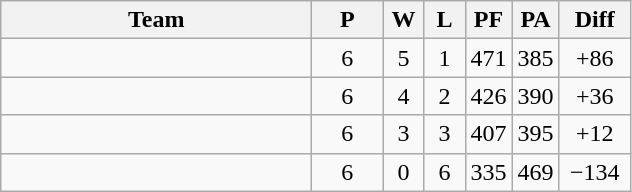<table class=wikitable style="text-align:center">
<tr>
<th width=200>Team</th>
<th width=40>P</th>
<th width=20>W</th>
<th width=20>L</th>
<th width=20>PF</th>
<th width=20>PA</th>
<th width=40>Diff</th>
</tr>
<tr>
<td style="text-align:left"></td>
<td>6</td>
<td>5</td>
<td>1</td>
<td>471</td>
<td>385</td>
<td>+86</td>
</tr>
<tr>
<td style="text-align:left"></td>
<td>6</td>
<td>4</td>
<td>2</td>
<td>426</td>
<td>390</td>
<td>+36</td>
</tr>
<tr>
<td style="text-align:left"></td>
<td>6</td>
<td>3</td>
<td>3</td>
<td>407</td>
<td>395</td>
<td>+12</td>
</tr>
<tr>
<td style="text-align:left"></td>
<td>6</td>
<td>0</td>
<td>6</td>
<td>335</td>
<td>469</td>
<td>−134</td>
</tr>
</table>
